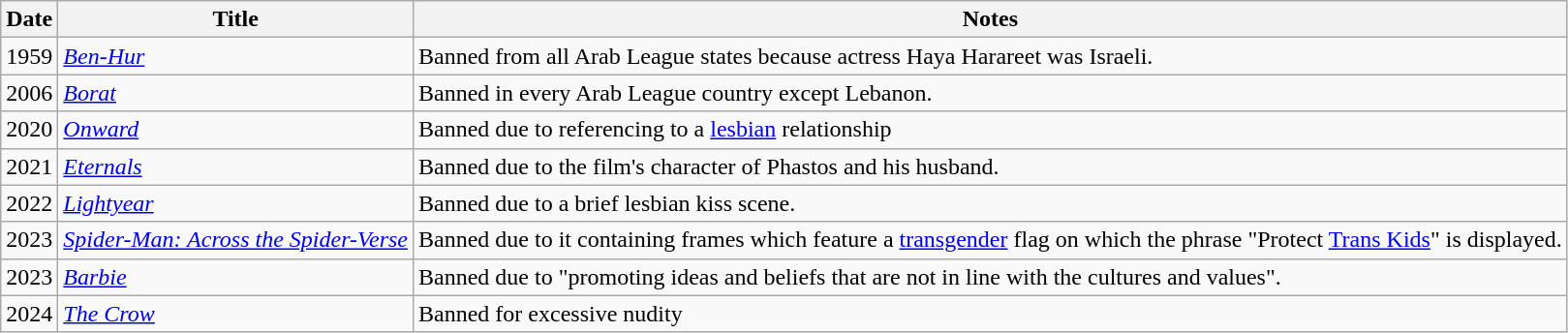<table class="wikitable sortable">
<tr>
<th>Date</th>
<th>Title</th>
<th>Notes</th>
</tr>
<tr>
<td>1959</td>
<td><em><a href='#'>Ben-Hur</a></em></td>
<td>Banned from all Arab League states because actress Haya Harareet was Israeli.</td>
</tr>
<tr>
<td>2006</td>
<td><em><a href='#'>Borat</a></em></td>
<td>Banned in every Arab League country except Lebanon.</td>
</tr>
<tr>
<td>2020</td>
<td><em><a href='#'>Onward</a></em></td>
<td>Banned due to referencing to a <a href='#'>lesbian</a> relationship</td>
</tr>
<tr>
<td>2021</td>
<td><em><a href='#'>Eternals</a></em></td>
<td>Banned due to the film's character of Phastos and his husband.</td>
</tr>
<tr>
<td>2022</td>
<td><em><a href='#'>Lightyear</a></em></td>
<td>Banned due to a brief lesbian kiss scene.</td>
</tr>
<tr>
<td>2023</td>
<td><em><a href='#'>Spider-Man: Across the Spider-Verse</a></em></td>
<td>Banned due to it containing frames which feature a <a href='#'>transgender</a> flag on which the phrase "Protect <a href='#'>Trans Kids</a>" is displayed.</td>
</tr>
<tr>
<td>2023</td>
<td><em><a href='#'>Barbie</a></em></td>
<td>Banned due to "promoting ideas and beliefs that are not in line with the cultures and values".</td>
</tr>
<tr>
<td>2024</td>
<td><em><a href='#'>The Crow</a></em></td>
<td>Banned for excessive nudity</td>
</tr>
</table>
